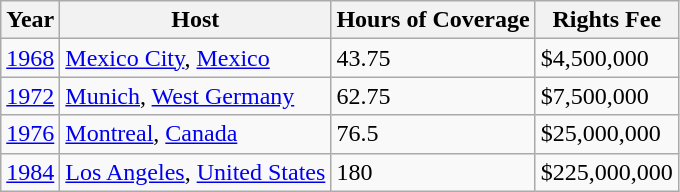<table class="wikitable">
<tr>
<th>Year</th>
<th>Host</th>
<th>Hours of Coverage</th>
<th>Rights Fee</th>
</tr>
<tr>
<td><a href='#'>1968</a></td>
<td><a href='#'>Mexico City</a>, <a href='#'>Mexico</a></td>
<td>43.75</td>
<td>$4,500,000</td>
</tr>
<tr>
<td><a href='#'>1972</a></td>
<td><a href='#'>Munich</a>, <a href='#'>West Germany</a></td>
<td>62.75</td>
<td>$7,500,000</td>
</tr>
<tr>
<td><a href='#'>1976</a></td>
<td><a href='#'>Montreal</a>, <a href='#'>Canada</a></td>
<td>76.5</td>
<td>$25,000,000</td>
</tr>
<tr>
<td><a href='#'>1984</a></td>
<td><a href='#'>Los Angeles</a>, <a href='#'>United States</a></td>
<td>180</td>
<td>$225,000,000</td>
</tr>
</table>
